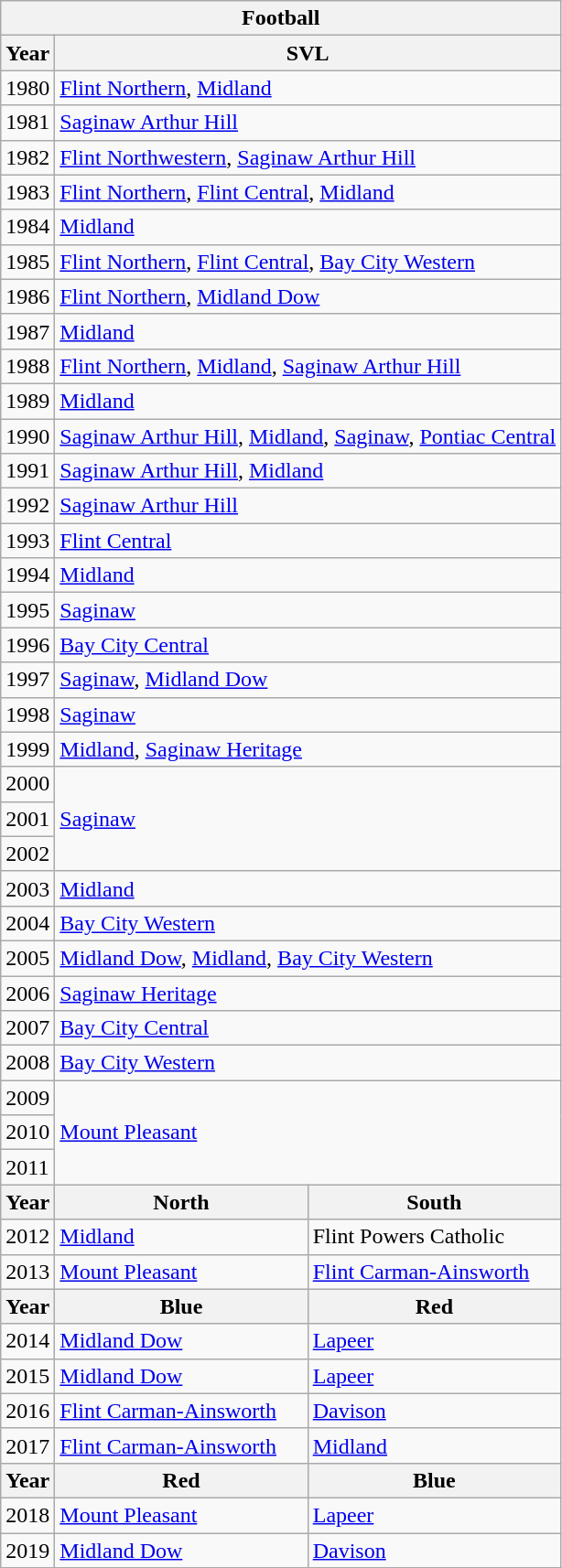<table class="wikitable collapsible">
<tr>
<th colspan=3>Football</th>
</tr>
<tr>
<th>Year</th>
<th colspan=2>SVL</th>
</tr>
<tr>
<td>1980</td>
<td colspan=2><a href='#'>Flint Northern</a>, <a href='#'>Midland</a></td>
</tr>
<tr>
<td>1981</td>
<td colspan=2><a href='#'>Saginaw Arthur Hill</a></td>
</tr>
<tr>
<td>1982</td>
<td colspan=2><a href='#'>Flint Northwestern</a>, <a href='#'>Saginaw Arthur Hill</a></td>
</tr>
<tr>
<td>1983</td>
<td colspan=2><a href='#'>Flint Northern</a>, <a href='#'>Flint Central</a>, <a href='#'>Midland</a></td>
</tr>
<tr>
<td>1984</td>
<td colspan=2><a href='#'>Midland</a></td>
</tr>
<tr>
<td>1985</td>
<td colspan=2><a href='#'>Flint Northern</a>, <a href='#'>Flint Central</a>, <a href='#'>Bay City Western</a></td>
</tr>
<tr>
<td>1986</td>
<td colspan=2><a href='#'>Flint Northern</a>, <a href='#'>Midland Dow</a></td>
</tr>
<tr>
<td>1987</td>
<td colspan=2><a href='#'>Midland</a></td>
</tr>
<tr>
<td>1988</td>
<td colspan=2><a href='#'>Flint Northern</a>, <a href='#'>Midland</a>, <a href='#'>Saginaw Arthur Hill</a></td>
</tr>
<tr>
<td>1989</td>
<td colspan=2><a href='#'>Midland</a></td>
</tr>
<tr>
<td>1990</td>
<td colspan=2><a href='#'>Saginaw Arthur Hill</a>, <a href='#'>Midland</a>, <a href='#'>Saginaw</a>, <a href='#'>Pontiac Central</a></td>
</tr>
<tr>
<td>1991</td>
<td colspan=2><a href='#'>Saginaw Arthur Hill</a>, <a href='#'>Midland</a></td>
</tr>
<tr>
<td>1992</td>
<td colspan=2><a href='#'>Saginaw Arthur Hill</a></td>
</tr>
<tr>
<td>1993</td>
<td colspan=2><a href='#'>Flint Central</a></td>
</tr>
<tr>
<td>1994</td>
<td colspan=2><a href='#'>Midland</a></td>
</tr>
<tr>
<td>1995</td>
<td colspan=2><a href='#'>Saginaw</a></td>
</tr>
<tr>
<td>1996</td>
<td colspan=2><a href='#'>Bay City Central</a></td>
</tr>
<tr>
<td>1997</td>
<td colspan=2><a href='#'>Saginaw</a>, <a href='#'>Midland Dow</a></td>
</tr>
<tr>
<td>1998</td>
<td colspan=2><a href='#'>Saginaw</a></td>
</tr>
<tr>
<td>1999</td>
<td colspan=2><a href='#'>Midland</a>, <a href='#'>Saginaw Heritage</a></td>
</tr>
<tr>
<td>2000</td>
<td colspan="2" rowspan="3"><a href='#'>Saginaw</a></td>
</tr>
<tr>
<td>2001</td>
</tr>
<tr>
<td>2002</td>
</tr>
<tr>
<td>2003</td>
<td colspan=2><a href='#'>Midland</a></td>
</tr>
<tr>
<td>2004</td>
<td colspan=2><a href='#'>Bay City Western</a></td>
</tr>
<tr>
<td>2005</td>
<td colspan=2><a href='#'>Midland Dow</a>, <a href='#'>Midland</a>, <a href='#'>Bay City Western</a></td>
</tr>
<tr>
<td>2006</td>
<td colspan=2><a href='#'>Saginaw Heritage</a></td>
</tr>
<tr>
<td>2007</td>
<td colspan=2><a href='#'>Bay City Central</a></td>
</tr>
<tr>
<td>2008</td>
<td colspan=2><a href='#'>Bay City Western</a></td>
</tr>
<tr>
<td>2009</td>
<td colspan="2" rowspan="3"><a href='#'>Mount Pleasant</a></td>
</tr>
<tr>
<td>2010</td>
</tr>
<tr>
<td>2011</td>
</tr>
<tr>
<th>Year</th>
<th>North</th>
<th>South</th>
</tr>
<tr>
<td>2012</td>
<td><a href='#'>Midland</a></td>
<td>Flint Powers Catholic</td>
</tr>
<tr>
<td>2013</td>
<td><a href='#'>Mount Pleasant</a></td>
<td><a href='#'>Flint Carman-Ainsworth</a></td>
</tr>
<tr>
<th>Year</th>
<th>Blue</th>
<th>Red</th>
</tr>
<tr>
<td>2014</td>
<td><a href='#'>Midland Dow</a></td>
<td><a href='#'>Lapeer</a></td>
</tr>
<tr>
<td>2015</td>
<td><a href='#'>Midland Dow</a></td>
<td><a href='#'>Lapeer</a></td>
</tr>
<tr>
<td>2016</td>
<td><a href='#'>Flint Carman-Ainsworth</a></td>
<td><a href='#'>Davison</a></td>
</tr>
<tr>
<td>2017</td>
<td><a href='#'>Flint Carman-Ainsworth</a></td>
<td><a href='#'>Midland</a></td>
</tr>
<tr>
<th>Year</th>
<th>Red</th>
<th>Blue</th>
</tr>
<tr>
<td>2018</td>
<td><a href='#'>Mount Pleasant</a></td>
<td><a href='#'>Lapeer</a></td>
</tr>
<tr>
<td>2019</td>
<td><a href='#'>Midland Dow</a></td>
<td><a href='#'>Davison</a></td>
</tr>
</table>
